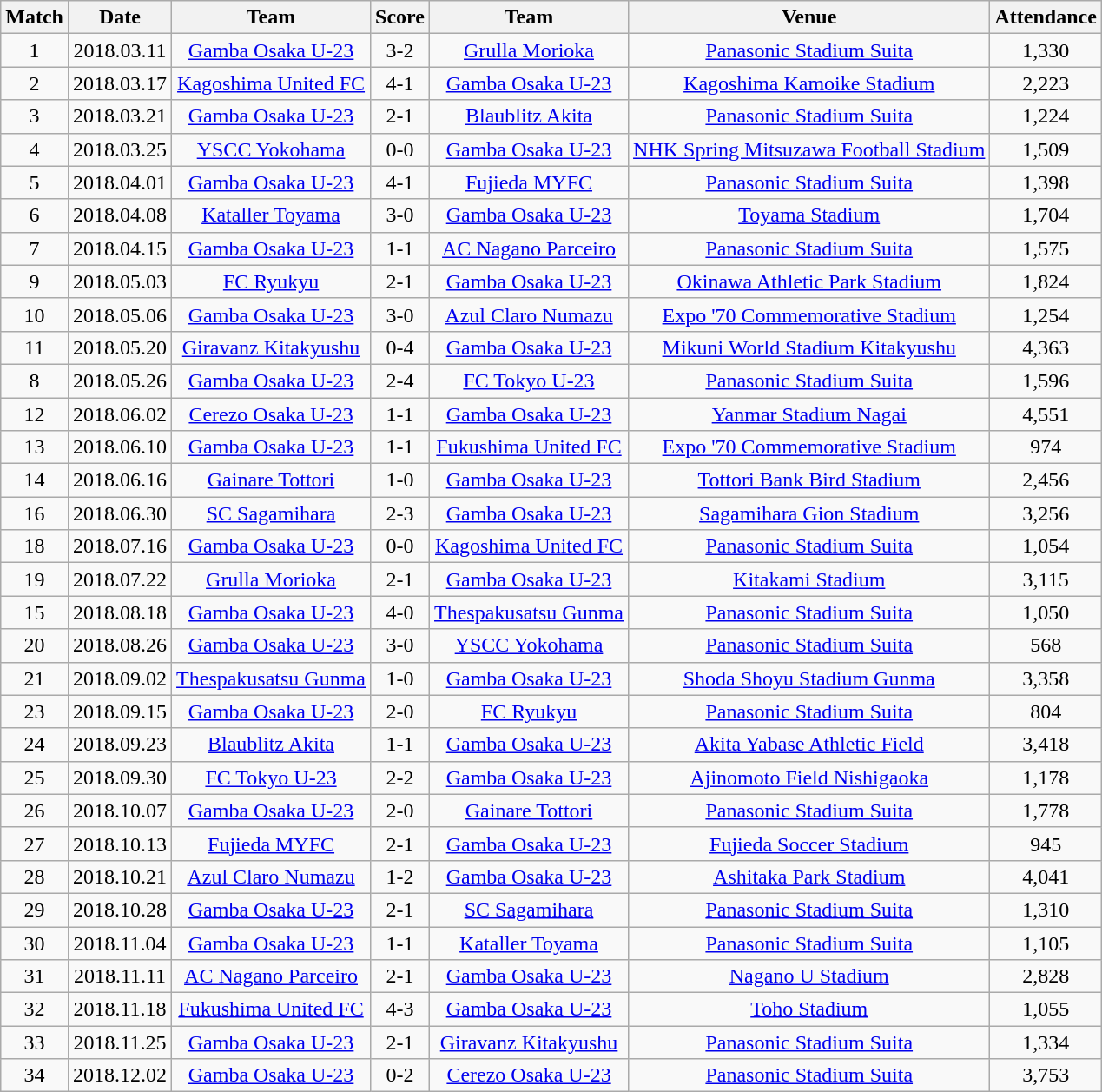<table class="wikitable" style="text-align:center;">
<tr>
<th>Match</th>
<th>Date</th>
<th>Team</th>
<th>Score</th>
<th>Team</th>
<th>Venue</th>
<th>Attendance</th>
</tr>
<tr>
<td>1</td>
<td>2018.03.11</td>
<td><a href='#'>Gamba Osaka U-23</a></td>
<td>3-2</td>
<td><a href='#'>Grulla Morioka</a></td>
<td><a href='#'>Panasonic Stadium Suita</a></td>
<td>1,330</td>
</tr>
<tr>
<td>2</td>
<td>2018.03.17</td>
<td><a href='#'>Kagoshima United FC</a></td>
<td>4-1</td>
<td><a href='#'>Gamba Osaka U-23</a></td>
<td><a href='#'>Kagoshima Kamoike Stadium</a></td>
<td>2,223</td>
</tr>
<tr>
<td>3</td>
<td>2018.03.21</td>
<td><a href='#'>Gamba Osaka U-23</a></td>
<td>2-1</td>
<td><a href='#'>Blaublitz Akita</a></td>
<td><a href='#'>Panasonic Stadium Suita</a></td>
<td>1,224</td>
</tr>
<tr>
<td>4</td>
<td>2018.03.25</td>
<td><a href='#'>YSCC Yokohama</a></td>
<td>0-0</td>
<td><a href='#'>Gamba Osaka U-23</a></td>
<td><a href='#'>NHK Spring Mitsuzawa Football Stadium</a></td>
<td>1,509</td>
</tr>
<tr>
<td>5</td>
<td>2018.04.01</td>
<td><a href='#'>Gamba Osaka U-23</a></td>
<td>4-1</td>
<td><a href='#'>Fujieda MYFC</a></td>
<td><a href='#'>Panasonic Stadium Suita</a></td>
<td>1,398</td>
</tr>
<tr>
<td>6</td>
<td>2018.04.08</td>
<td><a href='#'>Kataller Toyama</a></td>
<td>3-0</td>
<td><a href='#'>Gamba Osaka U-23</a></td>
<td><a href='#'>Toyama Stadium</a></td>
<td>1,704</td>
</tr>
<tr>
<td>7</td>
<td>2018.04.15</td>
<td><a href='#'>Gamba Osaka U-23</a></td>
<td>1-1</td>
<td><a href='#'>AC Nagano Parceiro</a></td>
<td><a href='#'>Panasonic Stadium Suita</a></td>
<td>1,575</td>
</tr>
<tr>
<td>9</td>
<td>2018.05.03</td>
<td><a href='#'>FC Ryukyu</a></td>
<td>2-1</td>
<td><a href='#'>Gamba Osaka U-23</a></td>
<td><a href='#'>Okinawa Athletic Park Stadium</a></td>
<td>1,824</td>
</tr>
<tr>
<td>10</td>
<td>2018.05.06</td>
<td><a href='#'>Gamba Osaka U-23</a></td>
<td>3-0</td>
<td><a href='#'>Azul Claro Numazu</a></td>
<td><a href='#'>Expo '70 Commemorative Stadium</a></td>
<td>1,254</td>
</tr>
<tr>
<td>11</td>
<td>2018.05.20</td>
<td><a href='#'>Giravanz Kitakyushu</a></td>
<td>0-4</td>
<td><a href='#'>Gamba Osaka U-23</a></td>
<td><a href='#'>Mikuni World Stadium Kitakyushu</a></td>
<td>4,363</td>
</tr>
<tr>
<td>8</td>
<td>2018.05.26</td>
<td><a href='#'>Gamba Osaka U-23</a></td>
<td>2-4</td>
<td><a href='#'>FC Tokyo U-23</a></td>
<td><a href='#'>Panasonic Stadium Suita</a></td>
<td>1,596</td>
</tr>
<tr>
<td>12</td>
<td>2018.06.02</td>
<td><a href='#'>Cerezo Osaka U-23</a></td>
<td>1-1</td>
<td><a href='#'>Gamba Osaka U-23</a></td>
<td><a href='#'>Yanmar Stadium Nagai</a></td>
<td>4,551</td>
</tr>
<tr>
<td>13</td>
<td>2018.06.10</td>
<td><a href='#'>Gamba Osaka U-23</a></td>
<td>1-1</td>
<td><a href='#'>Fukushima United FC</a></td>
<td><a href='#'>Expo '70 Commemorative Stadium</a></td>
<td>974</td>
</tr>
<tr>
<td>14</td>
<td>2018.06.16</td>
<td><a href='#'>Gainare Tottori</a></td>
<td>1-0</td>
<td><a href='#'>Gamba Osaka U-23</a></td>
<td><a href='#'>Tottori Bank Bird Stadium</a></td>
<td>2,456</td>
</tr>
<tr>
<td>16</td>
<td>2018.06.30</td>
<td><a href='#'>SC Sagamihara</a></td>
<td>2-3</td>
<td><a href='#'>Gamba Osaka U-23</a></td>
<td><a href='#'>Sagamihara Gion Stadium</a></td>
<td>3,256</td>
</tr>
<tr>
<td>18</td>
<td>2018.07.16</td>
<td><a href='#'>Gamba Osaka U-23</a></td>
<td>0-0</td>
<td><a href='#'>Kagoshima United FC</a></td>
<td><a href='#'>Panasonic Stadium Suita</a></td>
<td>1,054</td>
</tr>
<tr>
<td>19</td>
<td>2018.07.22</td>
<td><a href='#'>Grulla Morioka</a></td>
<td>2-1</td>
<td><a href='#'>Gamba Osaka U-23</a></td>
<td><a href='#'>Kitakami Stadium</a></td>
<td>3,115</td>
</tr>
<tr>
<td>15</td>
<td>2018.08.18</td>
<td><a href='#'>Gamba Osaka U-23</a></td>
<td>4-0</td>
<td><a href='#'>Thespakusatsu Gunma</a></td>
<td><a href='#'>Panasonic Stadium Suita</a></td>
<td>1,050</td>
</tr>
<tr>
<td>20</td>
<td>2018.08.26</td>
<td><a href='#'>Gamba Osaka U-23</a></td>
<td>3-0</td>
<td><a href='#'>YSCC Yokohama</a></td>
<td><a href='#'>Panasonic Stadium Suita</a></td>
<td>568</td>
</tr>
<tr>
<td>21</td>
<td>2018.09.02</td>
<td><a href='#'>Thespakusatsu Gunma</a></td>
<td>1-0</td>
<td><a href='#'>Gamba Osaka U-23</a></td>
<td><a href='#'>Shoda Shoyu Stadium Gunma</a></td>
<td>3,358</td>
</tr>
<tr>
<td>23</td>
<td>2018.09.15</td>
<td><a href='#'>Gamba Osaka U-23</a></td>
<td>2-0</td>
<td><a href='#'>FC Ryukyu</a></td>
<td><a href='#'>Panasonic Stadium Suita</a></td>
<td>804</td>
</tr>
<tr>
<td>24</td>
<td>2018.09.23</td>
<td><a href='#'>Blaublitz Akita</a></td>
<td>1-1</td>
<td><a href='#'>Gamba Osaka U-23</a></td>
<td><a href='#'>Akita Yabase Athletic Field</a></td>
<td>3,418</td>
</tr>
<tr>
<td>25</td>
<td>2018.09.30</td>
<td><a href='#'>FC Tokyo U-23</a></td>
<td>2-2</td>
<td><a href='#'>Gamba Osaka U-23</a></td>
<td><a href='#'>Ajinomoto Field Nishigaoka</a></td>
<td>1,178</td>
</tr>
<tr>
<td>26</td>
<td>2018.10.07</td>
<td><a href='#'>Gamba Osaka U-23</a></td>
<td>2-0</td>
<td><a href='#'>Gainare Tottori</a></td>
<td><a href='#'>Panasonic Stadium Suita</a></td>
<td>1,778</td>
</tr>
<tr>
<td>27</td>
<td>2018.10.13</td>
<td><a href='#'>Fujieda MYFC</a></td>
<td>2-1</td>
<td><a href='#'>Gamba Osaka U-23</a></td>
<td><a href='#'>Fujieda Soccer Stadium</a></td>
<td>945</td>
</tr>
<tr>
<td>28</td>
<td>2018.10.21</td>
<td><a href='#'>Azul Claro Numazu</a></td>
<td>1-2</td>
<td><a href='#'>Gamba Osaka U-23</a></td>
<td><a href='#'>Ashitaka Park Stadium</a></td>
<td>4,041</td>
</tr>
<tr>
<td>29</td>
<td>2018.10.28</td>
<td><a href='#'>Gamba Osaka U-23</a></td>
<td>2-1</td>
<td><a href='#'>SC Sagamihara</a></td>
<td><a href='#'>Panasonic Stadium Suita</a></td>
<td>1,310</td>
</tr>
<tr>
<td>30</td>
<td>2018.11.04</td>
<td><a href='#'>Gamba Osaka U-23</a></td>
<td>1-1</td>
<td><a href='#'>Kataller Toyama</a></td>
<td><a href='#'>Panasonic Stadium Suita</a></td>
<td>1,105</td>
</tr>
<tr>
<td>31</td>
<td>2018.11.11</td>
<td><a href='#'>AC Nagano Parceiro</a></td>
<td>2-1</td>
<td><a href='#'>Gamba Osaka U-23</a></td>
<td><a href='#'>Nagano U Stadium</a></td>
<td>2,828</td>
</tr>
<tr>
<td>32</td>
<td>2018.11.18</td>
<td><a href='#'>Fukushima United FC</a></td>
<td>4-3</td>
<td><a href='#'>Gamba Osaka U-23</a></td>
<td><a href='#'>Toho Stadium</a></td>
<td>1,055</td>
</tr>
<tr>
<td>33</td>
<td>2018.11.25</td>
<td><a href='#'>Gamba Osaka U-23</a></td>
<td>2-1</td>
<td><a href='#'>Giravanz Kitakyushu</a></td>
<td><a href='#'>Panasonic Stadium Suita</a></td>
<td>1,334</td>
</tr>
<tr>
<td>34</td>
<td>2018.12.02</td>
<td><a href='#'>Gamba Osaka U-23</a></td>
<td>0-2</td>
<td><a href='#'>Cerezo Osaka U-23</a></td>
<td><a href='#'>Panasonic Stadium Suita</a></td>
<td>3,753</td>
</tr>
</table>
